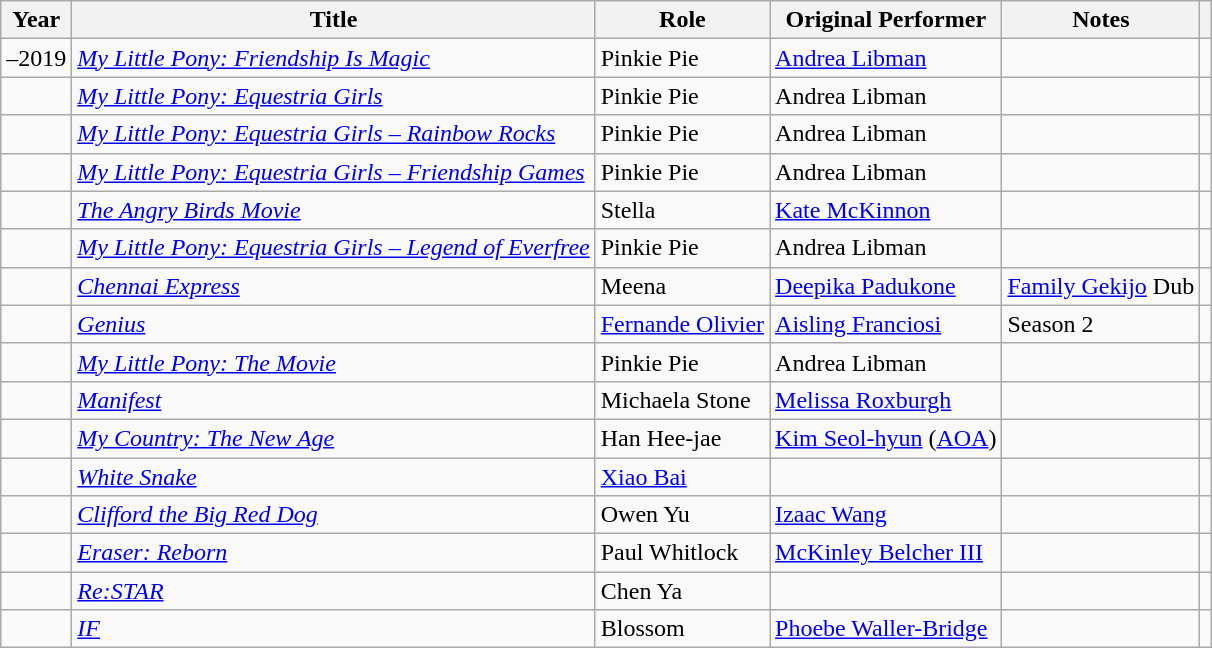<table class="wikitable sortable plainrowheaders">
<tr>
<th>Year</th>
<th>Title</th>
<th>Role</th>
<th>Original Performer</th>
<th class="unsortable">Notes</th>
<th class="unsortable"></th>
</tr>
<tr>
<td>–2019</td>
<td><em><a href='#'>My Little Pony: Friendship Is Magic</a></em></td>
<td>Pinkie Pie</td>
<td><a href='#'>Andrea Libman</a></td>
<td></td>
<td></td>
</tr>
<tr>
<td></td>
<td><em><a href='#'>My Little Pony: Equestria Girls</a></em></td>
<td>Pinkie Pie</td>
<td>Andrea Libman</td>
<td></td>
<td></td>
</tr>
<tr>
<td></td>
<td><em><a href='#'>My Little Pony: Equestria Girls – Rainbow Rocks</a></em></td>
<td>Pinkie Pie</td>
<td>Andrea Libman</td>
<td></td>
<td></td>
</tr>
<tr>
<td></td>
<td><em><a href='#'>My Little Pony: Equestria Girls – Friendship Games</a></em></td>
<td>Pinkie Pie</td>
<td>Andrea Libman</td>
<td></td>
<td></td>
</tr>
<tr>
<td></td>
<td><em><a href='#'>The Angry Birds Movie</a></em></td>
<td>Stella</td>
<td><a href='#'>Kate McKinnon</a></td>
<td></td>
<td></td>
</tr>
<tr>
<td></td>
<td><em><a href='#'>My Little Pony: Equestria Girls – Legend of Everfree</a></em></td>
<td>Pinkie Pie</td>
<td>Andrea Libman</td>
<td></td>
<td></td>
</tr>
<tr>
<td></td>
<td><em><a href='#'>Chennai Express</a></em></td>
<td>Meena</td>
<td><a href='#'>Deepika Padukone</a></td>
<td><a href='#'>Family Gekijo</a> Dub</td>
<td></td>
</tr>
<tr>
<td></td>
<td><em><a href='#'>Genius</a></em></td>
<td><a href='#'>Fernande Olivier</a></td>
<td><a href='#'>Aisling Franciosi</a></td>
<td>Season 2</td>
<td></td>
</tr>
<tr>
<td></td>
<td><em><a href='#'>My Little Pony: The Movie</a></em></td>
<td>Pinkie Pie</td>
<td>Andrea Libman</td>
<td></td>
<td></td>
</tr>
<tr>
<td></td>
<td><em><a href='#'>Manifest</a></em></td>
<td>Michaela Stone</td>
<td><a href='#'>Melissa Roxburgh</a></td>
<td></td>
<td></td>
</tr>
<tr>
<td></td>
<td><em><a href='#'>My Country: The New Age</a></em></td>
<td>Han Hee-jae</td>
<td><a href='#'>Kim Seol-hyun</a> (<a href='#'>AOA</a>)</td>
<td></td>
<td></td>
</tr>
<tr>
<td></td>
<td><em><a href='#'>White Snake</a></em></td>
<td><a href='#'>Xiao Bai</a></td>
<td></td>
<td></td>
<td></td>
</tr>
<tr>
<td></td>
<td><em><a href='#'>Clifford the Big Red Dog</a></em></td>
<td>Owen Yu</td>
<td><a href='#'>Izaac Wang</a></td>
<td></td>
<td></td>
</tr>
<tr>
<td></td>
<td><em><a href='#'>Eraser: Reborn</a></em></td>
<td>Paul Whitlock</td>
<td><a href='#'>McKinley Belcher III</a></td>
<td></td>
<td></td>
</tr>
<tr>
<td></td>
<td><em><a href='#'>Re:STAR</a></em></td>
<td>Chen Ya</td>
<td></td>
<td></td>
<td></td>
</tr>
<tr>
<td></td>
<td><em><a href='#'>IF</a></em></td>
<td>Blossom</td>
<td><a href='#'>Phoebe Waller-Bridge</a></td>
<td></td>
<td></td>
</tr>
</table>
